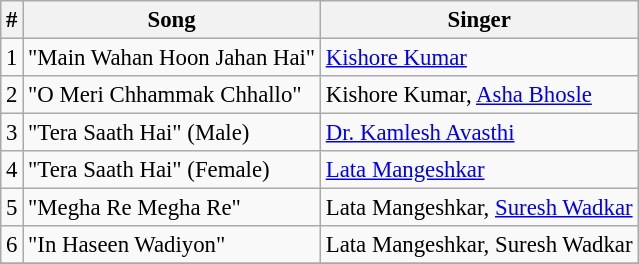<table class="wikitable" style="font-size:95%;">
<tr>
<th>#</th>
<th>Song</th>
<th>Singer</th>
</tr>
<tr>
<td>1</td>
<td>"Main Wahan Hoon Jahan Hai"</td>
<td><a href='#'>Kishore Kumar</a></td>
</tr>
<tr>
<td>2</td>
<td>"O Meri Chhammak Chhallo"</td>
<td>Kishore Kumar, <a href='#'>Asha Bhosle</a></td>
</tr>
<tr>
<td>3</td>
<td>"Tera Saath Hai" (Male)</td>
<td><a href='#'>Dr. Kamlesh Avasthi</a></td>
</tr>
<tr>
<td>4</td>
<td>"Tera Saath Hai" (Female)</td>
<td><a href='#'>Lata Mangeshkar</a></td>
</tr>
<tr>
<td>5</td>
<td>"Megha Re Megha Re"</td>
<td>Lata Mangeshkar, <a href='#'>Suresh Wadkar</a></td>
</tr>
<tr>
<td>6</td>
<td>"In Haseen Wadiyon"</td>
<td>Lata Mangeshkar, Suresh Wadkar</td>
</tr>
<tr>
</tr>
</table>
